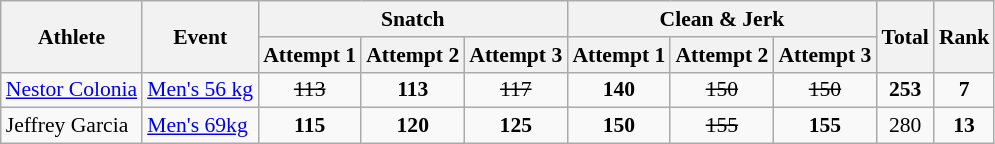<table class="wikitable" border="1" style="font-size:90%">
<tr>
<th rowspan=2>Athlete</th>
<th rowspan=2>Event</th>
<th colspan=3>Snatch</th>
<th colspan=3>Clean & Jerk</th>
<th rowspan=2>Total</th>
<th rowspan=2>Rank</th>
</tr>
<tr>
<th>Attempt 1</th>
<th>Attempt 2</th>
<th>Attempt 3</th>
<th>Attempt 1</th>
<th>Attempt 2</th>
<th>Attempt 3</th>
</tr>
<tr>
<td><a href='#'>Nestor Colonia</a></td>
<td><a href='#'>Men's 56 kg</a></td>
<td align=center><s>113</s></td>
<td align=center><strong>113</strong></td>
<td align=center><s>117</s></td>
<td align=center><strong>140</strong></td>
<td align=center><s>150</s></td>
<td align=center><s>150</s></td>
<td align=center><strong>253</strong></td>
<td align=center><strong>7</strong></td>
</tr>
<tr>
<td>Jeffrey Garcia</td>
<td><a href='#'>Men's 69kg</a></td>
<td align=center><strong>115</strong></td>
<td align=center><strong>120</strong></td>
<td align=center><strong>125</strong></td>
<td align=center><strong>150</strong></td>
<td align=center><s>155</s></td>
<td align=center><strong>155</strong></td>
<td align=center>280</td>
<td align=center><strong>13</strong></td>
</tr>
</table>
